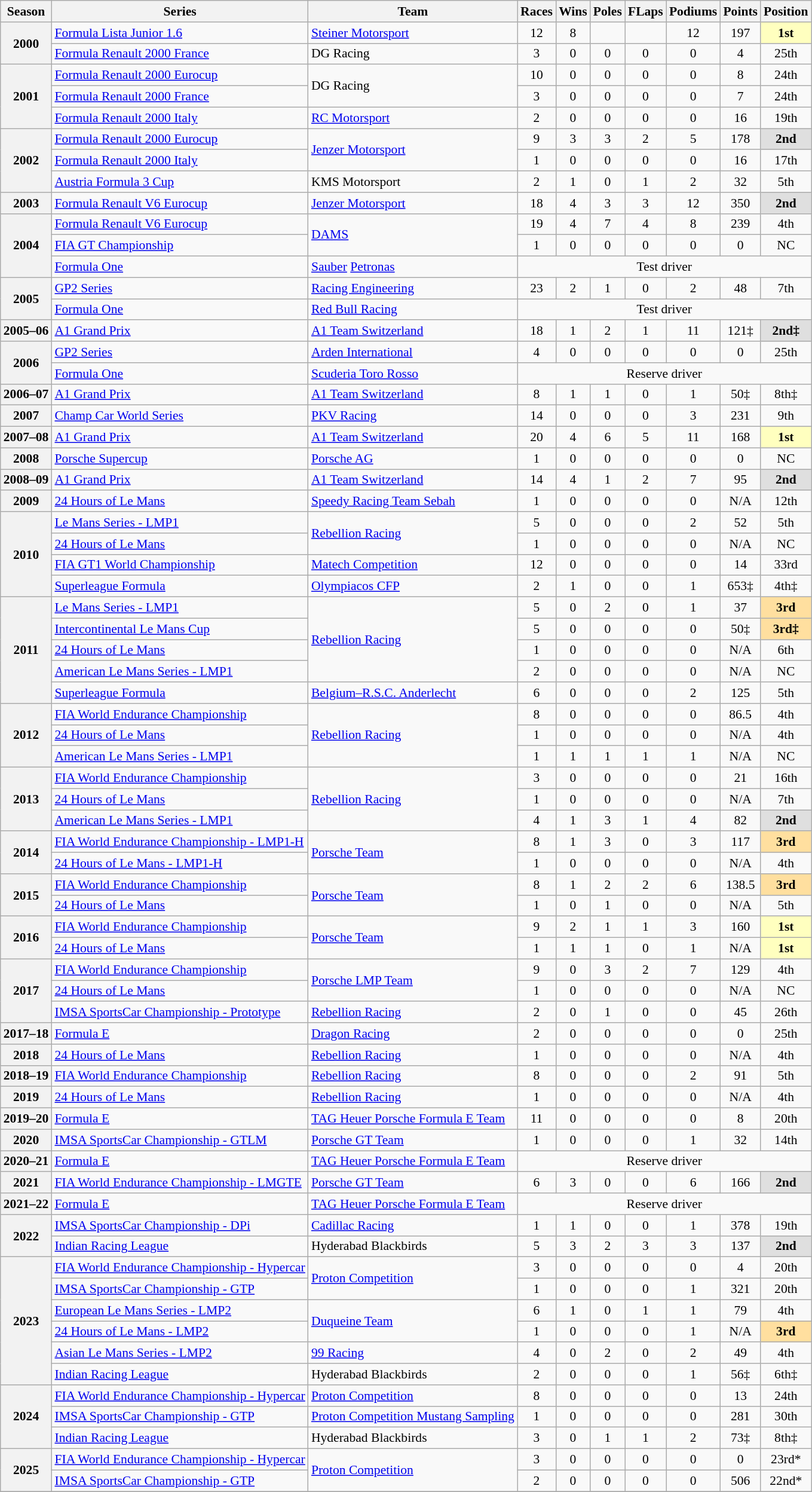<table class="wikitable" style="font-size: 90%; text-align:center">
<tr>
<th>Season</th>
<th>Series</th>
<th>Team</th>
<th>Races</th>
<th>Wins</th>
<th>Poles</th>
<th>FLaps</th>
<th>Podiums</th>
<th>Points</th>
<th>Position</th>
</tr>
<tr>
<th rowspan="2">2000</th>
<td align="left"><a href='#'>Formula Lista Junior 1.6</a></td>
<td align="left"><a href='#'>Steiner Motorsport</a></td>
<td>12</td>
<td>8</td>
<td></td>
<td></td>
<td>12</td>
<td>197</td>
<td style="background:#FFFFBF;"><strong>1st</strong></td>
</tr>
<tr>
<td align="left"><a href='#'>Formula Renault 2000 France</a></td>
<td align="left">DG Racing</td>
<td>3</td>
<td>0</td>
<td>0</td>
<td>0</td>
<td>0</td>
<td>4</td>
<td>25th</td>
</tr>
<tr>
<th rowspan="3">2001</th>
<td align="left"><a href='#'>Formula Renault 2000 Eurocup</a></td>
<td rowspan="2" align="left">DG Racing</td>
<td>10</td>
<td>0</td>
<td>0</td>
<td>0</td>
<td>0</td>
<td>8</td>
<td>24th</td>
</tr>
<tr>
<td align="left"><a href='#'>Formula Renault 2000 France</a></td>
<td>3</td>
<td>0</td>
<td>0</td>
<td>0</td>
<td>0</td>
<td>7</td>
<td>24th</td>
</tr>
<tr>
<td align="left"><a href='#'>Formula Renault 2000 Italy</a></td>
<td align="left"><a href='#'>RC Motorsport</a></td>
<td>2</td>
<td>0</td>
<td>0</td>
<td>0</td>
<td>0</td>
<td>16</td>
<td>19th</td>
</tr>
<tr>
<th rowspan="3">2002</th>
<td align="left"><a href='#'>Formula Renault 2000 Eurocup</a></td>
<td rowspan="2" align="left"><a href='#'>Jenzer Motorsport</a></td>
<td>9</td>
<td>3</td>
<td>3</td>
<td>2</td>
<td>5</td>
<td>178</td>
<td style="background:#DFDFDF;"><strong>2nd</strong></td>
</tr>
<tr>
<td align="left"><a href='#'>Formula Renault 2000 Italy</a></td>
<td>1</td>
<td>0</td>
<td>0</td>
<td>0</td>
<td>0</td>
<td>16</td>
<td>17th</td>
</tr>
<tr>
<td align="left"><a href='#'>Austria Formula 3 Cup</a></td>
<td align="left">KMS Motorsport</td>
<td>2</td>
<td>1</td>
<td>0</td>
<td>1</td>
<td>2</td>
<td>32</td>
<td>5th</td>
</tr>
<tr>
<th>2003</th>
<td align="left"><a href='#'>Formula Renault V6 Eurocup</a></td>
<td align="left"><a href='#'>Jenzer Motorsport</a></td>
<td>18</td>
<td>4</td>
<td>3</td>
<td>3</td>
<td>12</td>
<td>350</td>
<td style="background:#DFDFDF;"><strong>2nd</strong></td>
</tr>
<tr>
<th rowspan="3">2004</th>
<td align="left"><a href='#'>Formula Renault V6 Eurocup</a></td>
<td rowspan="2" align="left"><a href='#'>DAMS</a></td>
<td>19</td>
<td>4</td>
<td>7</td>
<td>4</td>
<td>8</td>
<td>239</td>
<td>4th</td>
</tr>
<tr>
<td align="left"><a href='#'>FIA GT Championship</a></td>
<td>1</td>
<td>0</td>
<td>0</td>
<td>0</td>
<td>0</td>
<td>0</td>
<td>NC</td>
</tr>
<tr>
<td align="left"><a href='#'>Formula One</a></td>
<td align="left"><a href='#'>Sauber</a> <a href='#'>Petronas</a></td>
<td colspan="7">Test driver</td>
</tr>
<tr>
<th rowspan="2">2005</th>
<td align="left"><a href='#'>GP2 Series</a></td>
<td align="left"><a href='#'>Racing Engineering</a></td>
<td>23</td>
<td>2</td>
<td>1</td>
<td>0</td>
<td>2</td>
<td>48</td>
<td>7th</td>
</tr>
<tr>
<td align="left"><a href='#'>Formula One</a></td>
<td align="left"><a href='#'>Red Bull Racing</a></td>
<td colspan="7">Test driver</td>
</tr>
<tr>
<th>2005–06</th>
<td align="left"><a href='#'>A1 Grand Prix</a></td>
<td align="left"><a href='#'>A1 Team Switzerland</a></td>
<td>18</td>
<td>1</td>
<td>2</td>
<td>1</td>
<td>11</td>
<td>121‡</td>
<td style="background:#DFDFDF;"><strong>2nd‡</strong></td>
</tr>
<tr>
<th rowspan="2">2006</th>
<td align="left"><a href='#'>GP2 Series</a></td>
<td align="left"><a href='#'>Arden International</a></td>
<td>4</td>
<td>0</td>
<td>0</td>
<td>0</td>
<td>0</td>
<td>0</td>
<td>25th</td>
</tr>
<tr>
<td align="left"><a href='#'>Formula One</a></td>
<td align="left"><a href='#'>Scuderia Toro Rosso</a></td>
<td colspan="7">Reserve driver</td>
</tr>
<tr>
<th>2006–07</th>
<td align="left"><a href='#'>A1 Grand Prix</a></td>
<td align="left"><a href='#'>A1 Team Switzerland</a></td>
<td>8</td>
<td>1</td>
<td>1</td>
<td>0</td>
<td>1</td>
<td>50‡</td>
<td>8th‡</td>
</tr>
<tr>
<th>2007</th>
<td align="left"><a href='#'>Champ Car World Series</a></td>
<td align="left"><a href='#'>PKV Racing</a></td>
<td>14</td>
<td>0</td>
<td>0</td>
<td>0</td>
<td>3</td>
<td>231</td>
<td>9th</td>
</tr>
<tr>
<th>2007–08</th>
<td align="left"><a href='#'>A1 Grand Prix</a></td>
<td align="left"><a href='#'>A1 Team Switzerland</a></td>
<td>20</td>
<td>4</td>
<td>6</td>
<td>5</td>
<td>11</td>
<td>168</td>
<td style="background:#FFFFBF;"><strong>1st</strong></td>
</tr>
<tr>
<th>2008</th>
<td align="left"><a href='#'>Porsche Supercup</a></td>
<td align="left"><a href='#'>Porsche AG</a></td>
<td>1</td>
<td>0</td>
<td>0</td>
<td>0</td>
<td>0</td>
<td>0</td>
<td>NC</td>
</tr>
<tr>
<th>2008–09</th>
<td align="left"><a href='#'>A1 Grand Prix</a></td>
<td align="left"><a href='#'>A1 Team Switzerland</a></td>
<td>14</td>
<td>4</td>
<td>1</td>
<td>2</td>
<td>7</td>
<td>95</td>
<td style="background:#DFDFDF;"><strong>2nd</strong></td>
</tr>
<tr>
<th>2009</th>
<td align="left"><a href='#'>24 Hours of Le Mans</a></td>
<td align="left"><a href='#'>Speedy Racing Team Sebah</a></td>
<td>1</td>
<td>0</td>
<td>0</td>
<td>0</td>
<td>0</td>
<td>N/A</td>
<td>12th</td>
</tr>
<tr>
<th rowspan="4">2010</th>
<td align="left"><a href='#'>Le Mans Series - LMP1</a></td>
<td rowspan="2" align="left"><a href='#'>Rebellion Racing</a></td>
<td>5</td>
<td>0</td>
<td>0</td>
<td>0</td>
<td>2</td>
<td>52</td>
<td>5th</td>
</tr>
<tr>
<td align="left"><a href='#'>24 Hours of Le Mans</a></td>
<td>1</td>
<td>0</td>
<td>0</td>
<td>0</td>
<td>0</td>
<td>N/A</td>
<td>NC</td>
</tr>
<tr>
<td align="left"><a href='#'>FIA GT1 World Championship</a></td>
<td align="left"><a href='#'>Matech Competition</a></td>
<td>12</td>
<td>0</td>
<td>0</td>
<td>0</td>
<td>0</td>
<td>14</td>
<td>33rd</td>
</tr>
<tr>
<td align="left"><a href='#'>Superleague Formula</a></td>
<td align="left"><a href='#'>Olympiacos CFP</a></td>
<td>2</td>
<td>1</td>
<td>0</td>
<td>0</td>
<td>1</td>
<td>653‡</td>
<td>4th‡</td>
</tr>
<tr>
<th rowspan="5">2011</th>
<td align="left"><a href='#'>Le Mans Series - LMP1</a></td>
<td rowspan="4" align="left"><a href='#'>Rebellion Racing</a></td>
<td>5</td>
<td>0</td>
<td>2</td>
<td>0</td>
<td>1</td>
<td>37</td>
<td style="background:#FFDF9F;"><strong>3rd</strong></td>
</tr>
<tr>
<td align="left"><a href='#'>Intercontinental Le Mans Cup</a></td>
<td>5</td>
<td>0</td>
<td>0</td>
<td>0</td>
<td>0</td>
<td>50‡</td>
<td style="background:#FFDF9F;"><strong>3rd‡</strong></td>
</tr>
<tr>
<td align="left"><a href='#'>24 Hours of Le Mans</a></td>
<td>1</td>
<td>0</td>
<td>0</td>
<td>0</td>
<td>0</td>
<td>N/A</td>
<td>6th</td>
</tr>
<tr>
<td align="left"><a href='#'>American Le Mans Series - LMP1</a></td>
<td>2</td>
<td>0</td>
<td>0</td>
<td>0</td>
<td>0</td>
<td>N/A</td>
<td>NC</td>
</tr>
<tr>
<td align="left"><a href='#'>Superleague Formula</a></td>
<td align="left"><a href='#'>Belgium–R.S.C. Anderlecht</a></td>
<td>6</td>
<td>0</td>
<td>0</td>
<td>0</td>
<td>2</td>
<td>125</td>
<td>5th</td>
</tr>
<tr>
<th rowspan="3">2012</th>
<td align="left"><a href='#'>FIA World Endurance Championship</a></td>
<td rowspan="3" align="left"><a href='#'>Rebellion Racing</a></td>
<td>8</td>
<td>0</td>
<td>0</td>
<td>0</td>
<td>0</td>
<td>86.5</td>
<td>4th</td>
</tr>
<tr>
<td align="left"><a href='#'>24 Hours of Le Mans</a></td>
<td>1</td>
<td>0</td>
<td>0</td>
<td>0</td>
<td>0</td>
<td>N/A</td>
<td>4th</td>
</tr>
<tr>
<td align="left"><a href='#'>American Le Mans Series - LMP1</a></td>
<td>1</td>
<td>1</td>
<td>1</td>
<td>1</td>
<td>1</td>
<td>N/A</td>
<td>NC</td>
</tr>
<tr>
<th rowspan="3">2013</th>
<td align="left"><a href='#'>FIA World Endurance Championship</a></td>
<td rowspan="3" align="left"><a href='#'>Rebellion Racing</a></td>
<td>3</td>
<td>0</td>
<td>0</td>
<td>0</td>
<td>0</td>
<td>21</td>
<td>16th</td>
</tr>
<tr>
<td align="left"><a href='#'>24 Hours of Le Mans</a></td>
<td>1</td>
<td>0</td>
<td>0</td>
<td>0</td>
<td>0</td>
<td>N/A</td>
<td>7th</td>
</tr>
<tr>
<td align="left"><a href='#'>American Le Mans Series - LMP1</a></td>
<td>4</td>
<td>1</td>
<td>3</td>
<td>1</td>
<td>4</td>
<td>82</td>
<td style="background:#DFDFDF;"><strong>2nd</strong></td>
</tr>
<tr>
<th rowspan="2">2014</th>
<td align="left"><a href='#'>FIA World Endurance Championship - LMP1-H</a></td>
<td rowspan="2" align="left"><a href='#'>Porsche Team</a></td>
<td>8</td>
<td>1</td>
<td>3</td>
<td>0</td>
<td>3</td>
<td>117</td>
<td style="background:#FFDF9F;"><strong>3rd</strong></td>
</tr>
<tr>
<td align="left"><a href='#'>24 Hours of Le Mans - LMP1-H</a></td>
<td>1</td>
<td>0</td>
<td>0</td>
<td>0</td>
<td>0</td>
<td>N/A</td>
<td>4th</td>
</tr>
<tr>
<th rowspan="2">2015</th>
<td align="left"><a href='#'>FIA World Endurance Championship</a></td>
<td rowspan="2" align="left"><a href='#'>Porsche Team</a></td>
<td>8</td>
<td>1</td>
<td>2</td>
<td>2</td>
<td>6</td>
<td>138.5</td>
<td style="background:#FFDF9F;"><strong>3rd</strong></td>
</tr>
<tr>
<td align="left"><a href='#'>24 Hours of Le Mans</a></td>
<td>1</td>
<td>0</td>
<td>1</td>
<td>0</td>
<td>0</td>
<td>N/A</td>
<td>5th</td>
</tr>
<tr>
<th rowspan="2">2016</th>
<td align="left"><a href='#'>FIA World Endurance Championship</a></td>
<td rowspan="2" align="left"><a href='#'>Porsche Team</a></td>
<td>9</td>
<td>2</td>
<td>1</td>
<td>1</td>
<td>3</td>
<td>160</td>
<td style="background:#FFFFBF;"><strong>1st</strong></td>
</tr>
<tr>
<td align="left"><a href='#'>24 Hours of Le Mans</a></td>
<td>1</td>
<td>1</td>
<td>1</td>
<td>0</td>
<td>1</td>
<td>N/A</td>
<td style="background:#FFFFBF;"><strong>1st</strong></td>
</tr>
<tr>
<th rowspan="3">2017</th>
<td align="left"><a href='#'>FIA World Endurance Championship</a></td>
<td rowspan="2" align="left"><a href='#'>Porsche LMP Team</a></td>
<td>9</td>
<td>0</td>
<td>3</td>
<td>2</td>
<td>7</td>
<td>129</td>
<td>4th</td>
</tr>
<tr>
<td align="left"><a href='#'>24 Hours of Le Mans</a></td>
<td>1</td>
<td>0</td>
<td>0</td>
<td>0</td>
<td>0</td>
<td>N/A</td>
<td>NC</td>
</tr>
<tr>
<td align="left"><a href='#'>IMSA SportsCar Championship - Prototype</a></td>
<td align="left"><a href='#'>Rebellion Racing</a></td>
<td>2</td>
<td>0</td>
<td>1</td>
<td>0</td>
<td>0</td>
<td>45</td>
<td>26th</td>
</tr>
<tr>
<th>2017–18</th>
<td align="left"><a href='#'>Formula E</a></td>
<td align="left"><a href='#'>Dragon Racing</a></td>
<td>2</td>
<td>0</td>
<td>0</td>
<td>0</td>
<td>0</td>
<td>0</td>
<td>25th</td>
</tr>
<tr>
<th>2018</th>
<td align="left"><a href='#'>24 Hours of Le Mans</a></td>
<td align="left"><a href='#'>Rebellion Racing</a></td>
<td>1</td>
<td>0</td>
<td>0</td>
<td>0</td>
<td>0</td>
<td>N/A</td>
<td>4th</td>
</tr>
<tr>
<th>2018–19</th>
<td align="left"><a href='#'>FIA World Endurance Championship</a></td>
<td align="left"><a href='#'>Rebellion Racing</a></td>
<td>8</td>
<td>0</td>
<td>0</td>
<td>0</td>
<td>2</td>
<td>91</td>
<td>5th</td>
</tr>
<tr>
<th>2019</th>
<td align="left"><a href='#'>24 Hours of Le Mans</a></td>
<td align="left"><a href='#'>Rebellion Racing</a></td>
<td>1</td>
<td>0</td>
<td>0</td>
<td>0</td>
<td>0</td>
<td>N/A</td>
<td>4th</td>
</tr>
<tr>
<th>2019–20</th>
<td align="left"><a href='#'>Formula E</a></td>
<td align="left"><a href='#'>TAG Heuer Porsche Formula E Team</a></td>
<td>11</td>
<td>0</td>
<td>0</td>
<td>0</td>
<td>0</td>
<td>8</td>
<td>20th</td>
</tr>
<tr>
<th>2020</th>
<td align="left"><a href='#'>IMSA SportsCar Championship - GTLM</a></td>
<td align="left"><a href='#'>Porsche GT Team</a></td>
<td>1</td>
<td>0</td>
<td>0</td>
<td>0</td>
<td>1</td>
<td>32</td>
<td>14th</td>
</tr>
<tr>
<th>2020–21</th>
<td align=left><a href='#'>Formula E</a></td>
<td align=left><a href='#'>TAG Heuer Porsche Formula E Team</a></td>
<td colspan="7">Reserve driver</td>
</tr>
<tr>
<th>2021</th>
<td align="left"><a href='#'>FIA World Endurance Championship - LMGTE</a></td>
<td align="left"><a href='#'>Porsche GT Team</a></td>
<td>6</td>
<td>3</td>
<td>0</td>
<td>0</td>
<td>6</td>
<td>166</td>
<td style="background:#DFDFDF;"><strong>2nd</strong></td>
</tr>
<tr>
<th>2021–22</th>
<td align=left><a href='#'>Formula E</a></td>
<td align=left><a href='#'>TAG Heuer Porsche Formula E Team</a></td>
<td colspan="7">Reserve driver</td>
</tr>
<tr>
<th rowspan="2">2022</th>
<td align="left"><a href='#'>IMSA SportsCar Championship - DPi</a></td>
<td align="left"><a href='#'>Cadillac Racing</a></td>
<td>1</td>
<td>1</td>
<td>0</td>
<td>0</td>
<td>1</td>
<td>378</td>
<td>19th</td>
</tr>
<tr>
<td align="left"><a href='#'>Indian Racing League</a></td>
<td align="left">Hyderabad Blackbirds</td>
<td>5</td>
<td>3</td>
<td>2</td>
<td>3</td>
<td>3</td>
<td>137</td>
<td style="background:#DFDFDF;"><strong>2nd</strong></td>
</tr>
<tr>
<th rowspan="6">2023</th>
<td align="left" nowrap><a href='#'>FIA World Endurance Championship - Hypercar</a></td>
<td rowspan="2" align="left"><a href='#'>Proton Competition</a></td>
<td>3</td>
<td>0</td>
<td>0</td>
<td>0</td>
<td>0</td>
<td>4</td>
<td>20th</td>
</tr>
<tr>
<td align="left"><a href='#'>IMSA SportsCar Championship - GTP</a></td>
<td>1</td>
<td>0</td>
<td>0</td>
<td>0</td>
<td>1</td>
<td>321</td>
<td>20th</td>
</tr>
<tr>
<td align="left"><a href='#'>European Le Mans Series - LMP2</a></td>
<td rowspan="2" align="left"><a href='#'>Duqueine Team</a></td>
<td>6</td>
<td>1</td>
<td>0</td>
<td>1</td>
<td>1</td>
<td>79</td>
<td>4th</td>
</tr>
<tr>
<td align="left"><a href='#'>24 Hours of Le Mans - LMP2</a></td>
<td>1</td>
<td>0</td>
<td>0</td>
<td>0</td>
<td>1</td>
<td>N/A</td>
<td style="background:#FFDF9F;"><strong>3rd</strong></td>
</tr>
<tr>
<td align="left"><a href='#'>Asian Le Mans Series - LMP2</a></td>
<td align="left"><a href='#'>99 Racing</a></td>
<td>4</td>
<td>0</td>
<td>2</td>
<td>0</td>
<td>2</td>
<td>49</td>
<td>4th</td>
</tr>
<tr>
<td align="left"><a href='#'>Indian Racing League</a></td>
<td align="left">Hyderabad Blackbirds</td>
<td>2</td>
<td>0</td>
<td>0</td>
<td>0</td>
<td>1</td>
<td>56‡</td>
<td>6th‡</td>
</tr>
<tr>
<th rowspan="3">2024</th>
<td align=left><a href='#'>FIA World Endurance Championship - Hypercar</a></td>
<td align=left><a href='#'>Proton Competition</a></td>
<td>8</td>
<td>0</td>
<td>0</td>
<td>0</td>
<td>0</td>
<td>13</td>
<td>24th</td>
</tr>
<tr>
<td align=left><a href='#'>IMSA SportsCar Championship - GTP</a></td>
<td align=left nowrap><a href='#'>Proton Competition Mustang Sampling</a></td>
<td>1</td>
<td>0</td>
<td>0</td>
<td>0</td>
<td>0</td>
<td>281</td>
<td>30th</td>
</tr>
<tr>
<td align=left><a href='#'>Indian Racing League</a></td>
<td align=left>Hyderabad Blackbirds</td>
<td>3</td>
<td>0</td>
<td>1</td>
<td>1</td>
<td>2</td>
<td>73‡</td>
<td>8th‡</td>
</tr>
<tr>
<th rowspan="2">2025</th>
<td align=left><a href='#'>FIA World Endurance Championship - Hypercar</a></td>
<td rowspan="2" align="left"><a href='#'>Proton Competition</a></td>
<td>3</td>
<td>0</td>
<td>0</td>
<td>0</td>
<td>0</td>
<td>0</td>
<td>23rd*</td>
</tr>
<tr>
<td align=left><a href='#'>IMSA SportsCar Championship - GTP</a></td>
<td>2</td>
<td>0</td>
<td>0</td>
<td>0</td>
<td>0</td>
<td>506</td>
<td>22nd*</td>
</tr>
<tr>
</tr>
</table>
